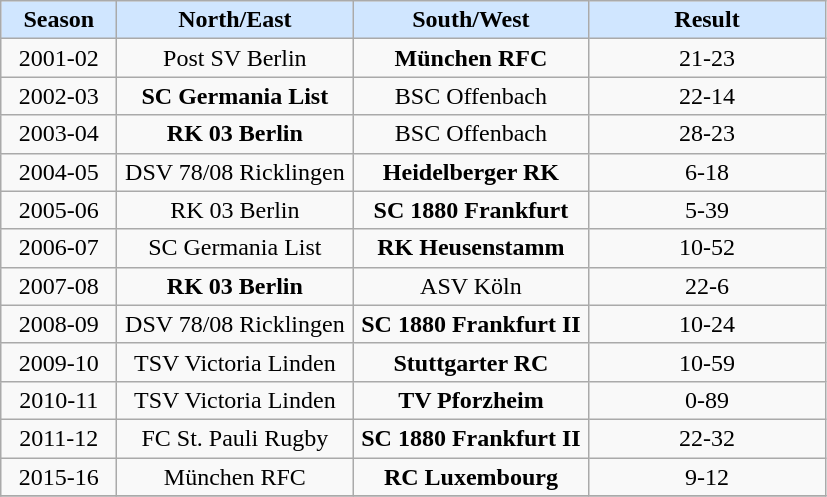<table class="wikitable">
<tr align="center" bgcolor="#D0E6FF">
<td width="70"><strong>Season</strong></td>
<td width="150"><strong>North/East</strong></td>
<td width="150"><strong>South/West</strong></td>
<td width="150"><strong>Result</strong></td>
</tr>
<tr align="center">
<td>2001-02</td>
<td>Post SV Berlin</td>
<td><strong>München RFC</strong></td>
<td>21-23</td>
</tr>
<tr align="center">
<td>2002-03</td>
<td><strong>SC Germania List</strong></td>
<td>BSC Offenbach</td>
<td>22-14</td>
</tr>
<tr align="center">
<td>2003-04</td>
<td><strong>RK 03 Berlin</strong></td>
<td>BSC Offenbach</td>
<td>28-23</td>
</tr>
<tr align="center">
<td>2004-05</td>
<td>DSV 78/08 Ricklingen</td>
<td><strong>Heidelberger RK</strong></td>
<td>6-18</td>
</tr>
<tr align="center">
<td>2005-06</td>
<td>RK 03 Berlin</td>
<td><strong>SC 1880 Frankfurt</strong></td>
<td>5-39</td>
</tr>
<tr align="center">
<td>2006-07</td>
<td>SC Germania List</td>
<td><strong>RK Heusenstamm</strong></td>
<td>10-52</td>
</tr>
<tr align="center">
<td>2007-08</td>
<td><strong>RK 03 Berlin</strong></td>
<td>ASV Köln</td>
<td>22-6</td>
</tr>
<tr align="center">
<td>2008-09</td>
<td>DSV 78/08 Ricklingen</td>
<td><strong>SC 1880 Frankfurt II</strong></td>
<td>10-24</td>
</tr>
<tr align="center">
<td>2009-10</td>
<td>TSV Victoria Linden</td>
<td><strong>Stuttgarter RC</strong></td>
<td>10-59</td>
</tr>
<tr align="center">
<td>2010-11</td>
<td>TSV Victoria Linden</td>
<td><strong>TV Pforzheim</strong></td>
<td>0-89</td>
</tr>
<tr align="center">
<td>2011-12</td>
<td>FC St. Pauli Rugby</td>
<td><strong>SC 1880 Frankfurt II</strong></td>
<td>22-32</td>
</tr>
<tr align="center">
<td>2015-16</td>
<td>München RFC</td>
<td><strong>RC Luxembourg</strong></td>
<td>9-12</td>
</tr>
<tr align="center">
</tr>
</table>
